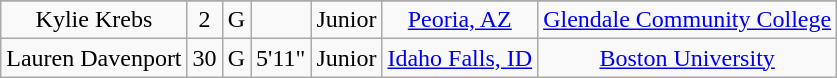<table class="wikitable sortable" style="text-align: center">
<tr align=center>
</tr>
<tr>
<td>Kylie Krebs</td>
<td>2</td>
<td>G</td>
<td></td>
<td>Junior</td>
<td><a href='#'>Peoria, AZ</a></td>
<td><a href='#'>Glendale Community College</a></td>
</tr>
<tr>
<td>Lauren Davenport</td>
<td>30</td>
<td>G</td>
<td>5'11"</td>
<td>Junior</td>
<td><a href='#'>Idaho Falls, ID</a></td>
<td><a href='#'>Boston University</a></td>
</tr>
</table>
